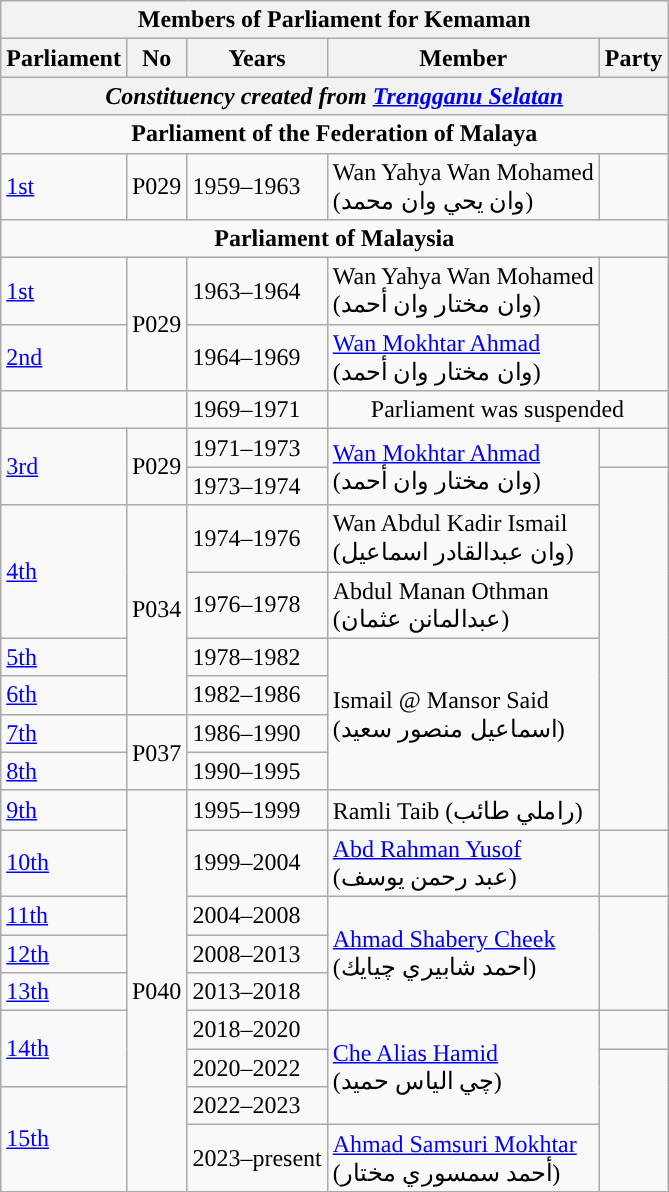<table class=wikitable>
<tr>
<th colspan="5">Members of Parliament for Kemaman</th>
</tr>
<tr>
<th>Parliament</th>
<th>No</th>
<th>Years</th>
<th>Member</th>
<th>Party</th>
</tr>
<tr>
<th colspan="5" align="center"><em>Constituency created from <a href='#'>Trengganu Selatan</a></em></th>
</tr>
<tr>
<td colspan="5" align="center"><strong>Parliament of the Federation of Malaya</strong></td>
</tr>
<tr>
<td><a href='#'>1st</a></td>
<td>P029</td>
<td>1959–1963</td>
<td>Wan Yahya Wan Mohamed <br> (وان يحي وان محمد)</td>
<td></td>
</tr>
<tr>
<td colspan="5" align="center"><strong>Parliament of Malaysia</strong></td>
</tr>
<tr>
<td><a href='#'>1st</a></td>
<td rowspan="2">P029</td>
<td>1963–1964</td>
<td>Wan Yahya Wan Mohamed<br>  (وان مختار وان أحمد)</td>
<td rowspan=2></td>
</tr>
<tr>
<td><a href='#'>2nd</a></td>
<td>1964–1969</td>
<td><a href='#'>Wan Mokhtar Ahmad</a> <br> (وان مختار وان أحمد)</td>
</tr>
<tr>
<td colspan="2"></td>
<td>1969–1971</td>
<td colspan=2 align=center>Parliament was suspended</td>
</tr>
<tr>
<td rowspan=2><a href='#'>3rd</a></td>
<td rowspan="2">P029</td>
<td>1971–1973</td>
<td rowspan=2><a href='#'>Wan Mokhtar Ahmad</a> <br> (وان مختار وان أحمد)</td>
<td></td>
</tr>
<tr>
<td>1973–1974</td>
<td rowspan=8></td>
</tr>
<tr>
<td rowspan=2><a href='#'>4th</a></td>
<td rowspan="4">P034</td>
<td>1974–1976</td>
<td>Wan Abdul Kadir Ismail <br> (وان عبدالقادر اسماعيل)</td>
</tr>
<tr>
<td>1976–1978</td>
<td>Abdul Manan Othman<br>  (عبدالمانن عثمان)</td>
</tr>
<tr>
<td><a href='#'>5th</a></td>
<td>1978–1982</td>
<td rowspan=4>Ismail @ Mansor Said<br>  (اسماعيل منصور سعيد)</td>
</tr>
<tr>
<td><a href='#'>6th</a></td>
<td>1982–1986</td>
</tr>
<tr>
<td><a href='#'>7th</a></td>
<td rowspan="2">P037</td>
<td>1986–1990</td>
</tr>
<tr>
<td><a href='#'>8th</a></td>
<td>1990–1995</td>
</tr>
<tr>
<td><a href='#'>9th</a></td>
<td rowspan="9">P040</td>
<td>1995–1999</td>
<td>Ramli Taib (راملي طائب)</td>
</tr>
<tr>
<td><a href='#'>10th</a></td>
<td>1999–2004</td>
<td><a href='#'>Abd Rahman Yusof</a>  <br> (عبد رحمن يوسف)</td>
<td></td>
</tr>
<tr>
<td><a href='#'>11th</a></td>
<td>2004–2008</td>
<td rowspan=3><a href='#'>Ahmad Shabery Cheek</a> <br>  (احمد شابيري چيايك)</td>
<td rowspan=3></td>
</tr>
<tr>
<td><a href='#'>12th</a></td>
<td>2008–2013</td>
</tr>
<tr>
<td><a href='#'>13th</a></td>
<td>2013–2018</td>
</tr>
<tr>
<td rowspan="2"><a href='#'>14th</a></td>
<td>2018–2020</td>
<td rowspan=3><a href='#'>Che Alias Hamid</a> <br>  (چي الياس حميد)</td>
<td></td>
</tr>
<tr>
<td>2020–2022</td>
<td rowspan=3></td>
</tr>
<tr>
<td rowspan="2"><a href='#'>15th</a></td>
<td>2022–2023</td>
</tr>
<tr>
<td>2023–present</td>
<td><a href='#'>Ahmad Samsuri Mokhtar</a> <br>  (أحمد سمسوري مختار‎)</td>
</tr>
</table>
